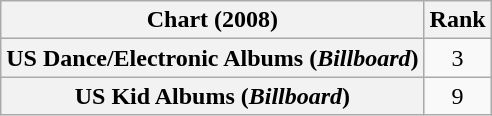<table class="wikitable sortable plainrowheaders">
<tr>
<th scope="col">Chart (2008)</th>
<th scope="col">Rank</th>
</tr>
<tr>
<th scope="row">US Dance/Electronic Albums (<em>Billboard</em>)</th>
<td style="text-align:center;">3</td>
</tr>
<tr>
<th scope="row">US Kid Albums (<em>Billboard</em>)</th>
<td style="text-align:center;">9</td>
</tr>
</table>
